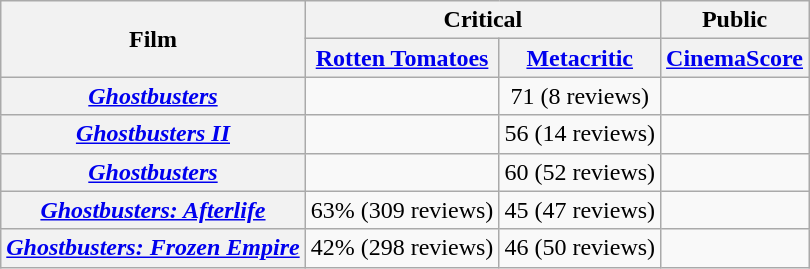<table class="wikitable plainrowheaders sortable" style="text-align: center;">
<tr>
<th rowspan="2">Film</th>
<th colspan="2">Critical</th>
<th colspan="2">Public</th>
</tr>
<tr>
<th><a href='#'>Rotten Tomatoes</a></th>
<th><a href='#'>Metacritic</a></th>
<th><a href='#'>CinemaScore</a></th>
</tr>
<tr>
<th scope="row"><em><a href='#'>Ghostbusters</a></em></th>
<td></td>
<td>71 (8 reviews)</td>
<td></td>
</tr>
<tr>
<th scope="row"><em><a href='#'>Ghostbusters II</a></em></th>
<td></td>
<td>56 (14 reviews)</td>
<td></td>
</tr>
<tr>
<th scope="row"><em><a href='#'>Ghostbusters</a></em></th>
<td></td>
<td>60 (52 reviews)</td>
<td></td>
</tr>
<tr>
<th scope="row"><em><a href='#'>Ghostbusters: Afterlife</a></em></th>
<td>63% (309 reviews)</td>
<td>45 (47 reviews)</td>
<td></td>
</tr>
<tr>
<th scope="row"><em><a href='#'>Ghostbusters: Frozen Empire</a></em></th>
<td>42% (298 reviews)</td>
<td>46 (50 reviews)</td>
<td></td>
</tr>
</table>
